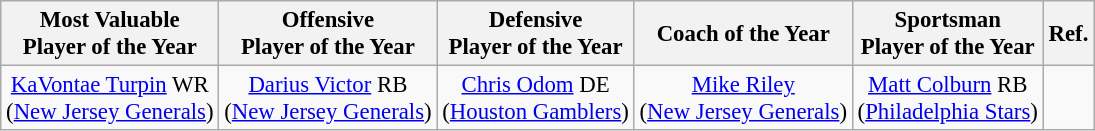<table class="wikitable" style="font-size: 95%; text-align: center;">
<tr>
<th>Most Valuable<br>Player of the Year</th>
<th>Offensive<br>Player of the Year</th>
<th>Defensive<br>Player of the Year</th>
<th>Coach of the Year</th>
<th>Sportsman<br>Player of the Year</th>
<th>Ref.</th>
</tr>
<tr>
<td><a href='#'>KaVontae Turpin</a> WR<br>(<a href='#'>New Jersey Generals</a>)</td>
<td><a href='#'>Darius Victor</a> RB<br>(<a href='#'>New Jersey Generals</a>)</td>
<td><a href='#'>Chris Odom</a> DE<br>(<a href='#'>Houston Gamblers</a>)</td>
<td><a href='#'>Mike Riley</a><br>(<a href='#'>New Jersey Generals</a>)</td>
<td><a href='#'>Matt Colburn</a> RB<br>(<a href='#'>Philadelphia Stars</a>)</td>
<td></td>
</tr>
</table>
